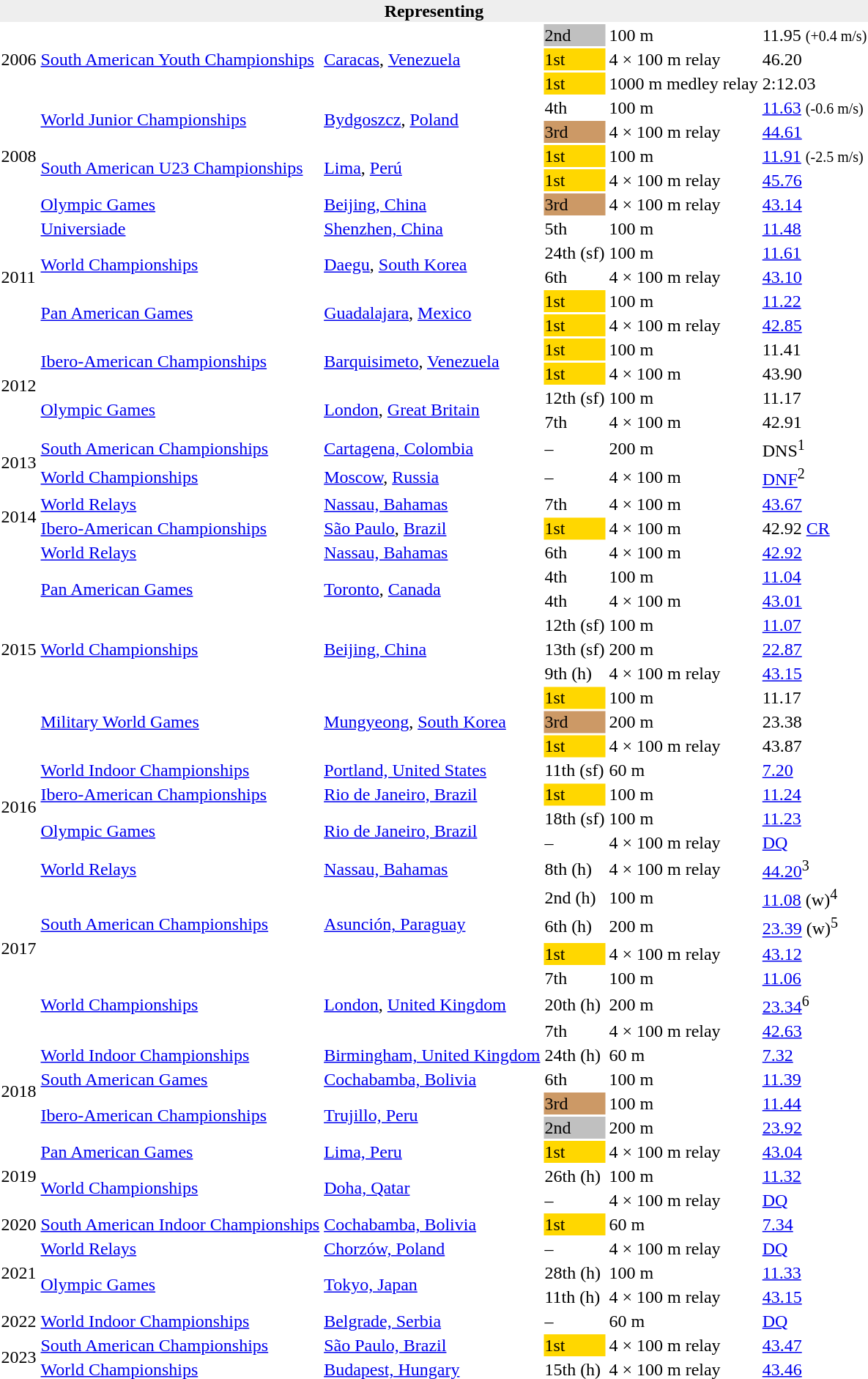<table>
<tr>
<th bgcolor="#eeeeee" colspan="6">Representing </th>
</tr>
<tr>
<td rowspan=3>2006</td>
<td rowspan=3><a href='#'>South American Youth Championships</a></td>
<td rowspan=3><a href='#'>Caracas</a>, <a href='#'>Venezuela</a></td>
<td bgcolor=silver>2nd</td>
<td>100 m</td>
<td>11.95  <small>(+0.4 m/s)</small></td>
</tr>
<tr>
<td bgcolor=gold>1st</td>
<td>4 × 100 m relay</td>
<td>46.20</td>
</tr>
<tr>
<td bgcolor=gold>1st</td>
<td>1000 m medley relay</td>
<td>2:12.03</td>
</tr>
<tr>
<td rowspan=5>2008</td>
<td rowspan=2><a href='#'>World Junior Championships</a></td>
<td rowspan=2><a href='#'>Bydgoszcz</a>, <a href='#'>Poland</a></td>
<td>4th</td>
<td>100 m</td>
<td><a href='#'>11.63</a> <small>(-0.6 m/s)</small></td>
</tr>
<tr>
<td bgcolor="cc9966">3rd</td>
<td>4 × 100 m relay</td>
<td><a href='#'>44.61</a></td>
</tr>
<tr>
<td rowspan=2><a href='#'>South American U23 Championships</a></td>
<td rowspan=2><a href='#'>Lima</a>, <a href='#'>Perú</a></td>
<td bgcolor=gold>1st</td>
<td>100 m</td>
<td><a href='#'>11.91</a> <small>(-2.5 m/s)</small></td>
</tr>
<tr>
<td bgcolor=gold>1st</td>
<td>4 × 100 m relay</td>
<td><a href='#'>45.76</a></td>
</tr>
<tr>
<td><a href='#'>Olympic Games</a></td>
<td><a href='#'>Beijing, China</a></td>
<td bgcolor="cc9966">3rd</td>
<td>4 × 100 m relay</td>
<td><a href='#'>43.14</a></td>
</tr>
<tr>
<td rowspan=5>2011</td>
<td><a href='#'>Universiade</a></td>
<td><a href='#'>Shenzhen, China</a></td>
<td>5th</td>
<td>100 m</td>
<td><a href='#'>11.48</a></td>
</tr>
<tr>
<td rowspan=2><a href='#'>World Championships</a></td>
<td rowspan=2><a href='#'>Daegu</a>, <a href='#'>South Korea</a></td>
<td>24th (sf)</td>
<td>100 m</td>
<td><a href='#'>11.61</a></td>
</tr>
<tr>
<td>6th</td>
<td>4 × 100 m relay</td>
<td><a href='#'>43.10</a></td>
</tr>
<tr>
<td rowspan=2><a href='#'>Pan American Games</a></td>
<td rowspan=2><a href='#'>Guadalajara</a>, <a href='#'>Mexico</a></td>
<td bgcolor=gold>1st</td>
<td>100 m</td>
<td><a href='#'>11.22</a></td>
</tr>
<tr>
<td bgcolor=gold>1st</td>
<td>4 × 100 m relay</td>
<td><a href='#'>42.85</a></td>
</tr>
<tr>
<td rowspan=4>2012</td>
<td rowspan=2><a href='#'>Ibero-American Championships</a></td>
<td rowspan=2><a href='#'>Barquisimeto</a>, <a href='#'>Venezuela</a></td>
<td bgcolor=gold>1st</td>
<td>100 m</td>
<td>11.41</td>
</tr>
<tr>
<td bgcolor=gold>1st</td>
<td>4 × 100 m</td>
<td>43.90</td>
</tr>
<tr>
<td rowspan=2><a href='#'>Olympic Games</a></td>
<td rowspan=2><a href='#'>London</a>, <a href='#'>Great Britain</a></td>
<td>12th (sf)</td>
<td>100 m</td>
<td>11.17</td>
</tr>
<tr>
<td>7th</td>
<td>4 × 100 m</td>
<td>42.91</td>
</tr>
<tr>
<td rowspan=2>2013</td>
<td><a href='#'>South American Championships</a></td>
<td><a href='#'>Cartagena, Colombia</a></td>
<td>–</td>
<td>200 m</td>
<td>DNS<sup>1</sup></td>
</tr>
<tr>
<td><a href='#'>World Championships</a></td>
<td><a href='#'>Moscow</a>, <a href='#'>Russia</a></td>
<td>–</td>
<td>4 × 100 m</td>
<td><a href='#'>DNF</a><sup>2</sup></td>
</tr>
<tr>
<td rowspan=2>2014</td>
<td><a href='#'>World Relays</a></td>
<td><a href='#'>Nassau, Bahamas</a></td>
<td>7th</td>
<td>4 × 100 m</td>
<td><a href='#'>43.67</a></td>
</tr>
<tr>
<td><a href='#'>Ibero-American Championships</a></td>
<td><a href='#'>São Paulo</a>, <a href='#'>Brazil</a></td>
<td bgcolor=gold>1st</td>
<td>4 × 100 m</td>
<td>42.92 <a href='#'>CR</a></td>
</tr>
<tr>
<td rowspan=9>2015</td>
<td><a href='#'>World Relays</a></td>
<td><a href='#'>Nassau, Bahamas</a></td>
<td>6th</td>
<td>4 × 100 m</td>
<td><a href='#'>42.92</a></td>
</tr>
<tr>
<td rowspan=2><a href='#'>Pan American Games</a></td>
<td rowspan=2><a href='#'>Toronto</a>, <a href='#'>Canada</a></td>
<td>4th</td>
<td>100 m</td>
<td><a href='#'>11.04</a></td>
</tr>
<tr>
<td>4th</td>
<td>4 × 100 m</td>
<td><a href='#'>43.01</a></td>
</tr>
<tr>
<td rowspan=3><a href='#'>World Championships</a></td>
<td rowspan=3><a href='#'>Beijing, China</a></td>
<td>12th (sf)</td>
<td>100 m</td>
<td><a href='#'>11.07</a></td>
</tr>
<tr>
<td>13th (sf)</td>
<td>200 m</td>
<td><a href='#'>22.87</a></td>
</tr>
<tr>
<td>9th (h)</td>
<td>4 × 100 m relay</td>
<td><a href='#'>43.15</a></td>
</tr>
<tr>
<td rowspan=3><a href='#'>Military World Games</a></td>
<td rowspan=3><a href='#'>Mungyeong</a>, <a href='#'>South Korea</a></td>
<td bgcolor=gold>1st</td>
<td>100 m</td>
<td>11.17 </td>
</tr>
<tr>
<td bgcolor="cc9966">3rd</td>
<td>200 m</td>
<td>23.38</td>
</tr>
<tr>
<td bgcolor=gold>1st</td>
<td>4 × 100 m relay</td>
<td>43.87</td>
</tr>
<tr>
<td rowspan=4>2016</td>
<td><a href='#'>World Indoor Championships</a></td>
<td><a href='#'>Portland, United States</a></td>
<td>11th (sf)</td>
<td>60 m</td>
<td><a href='#'>7.20</a></td>
</tr>
<tr>
<td><a href='#'>Ibero-American Championships</a></td>
<td><a href='#'>Rio de Janeiro, Brazil</a></td>
<td bgcolor=gold>1st</td>
<td>100 m</td>
<td><a href='#'>11.24</a></td>
</tr>
<tr>
<td rowspan=2><a href='#'>Olympic Games</a></td>
<td rowspan=2><a href='#'>Rio de Janeiro, Brazil</a></td>
<td>18th (sf)</td>
<td>100 m</td>
<td><a href='#'>11.23</a></td>
</tr>
<tr>
<td>–</td>
<td>4 × 100 m relay</td>
<td><a href='#'>DQ</a></td>
</tr>
<tr>
<td rowspan=7>2017</td>
<td><a href='#'>World Relays</a></td>
<td><a href='#'>Nassau, Bahamas</a></td>
<td>8th (h)</td>
<td>4 × 100 m relay</td>
<td><a href='#'>44.20</a><sup>3</sup></td>
</tr>
<tr>
<td rowspan=3><a href='#'>South American Championships</a></td>
<td rowspan=3><a href='#'>Asunción, Paraguay</a></td>
<td>2nd (h)</td>
<td>100 m</td>
<td><a href='#'>11.08</a> (w)<sup>4</sup></td>
</tr>
<tr>
<td>6th (h)</td>
<td>200 m</td>
<td><a href='#'>23.39</a> (w)<sup>5</sup></td>
</tr>
<tr>
<td bgcolor=gold>1st</td>
<td>4 × 100 m relay</td>
<td><a href='#'>43.12</a></td>
</tr>
<tr>
<td rowspan=3><a href='#'>World Championships</a></td>
<td rowspan=3><a href='#'>London</a>, <a href='#'>United Kingdom</a></td>
<td>7th</td>
<td>100 m</td>
<td><a href='#'>11.06</a></td>
</tr>
<tr>
<td>20th (h)</td>
<td>200 m</td>
<td><a href='#'>23.34</a><sup>6</sup></td>
</tr>
<tr>
<td>7th</td>
<td>4 × 100 m relay</td>
<td><a href='#'>42.63</a></td>
</tr>
<tr>
<td rowspan=4>2018</td>
<td><a href='#'>World Indoor Championships</a></td>
<td><a href='#'>Birmingham, United Kingdom</a></td>
<td>24th (h)</td>
<td>60 m</td>
<td><a href='#'>7.32</a></td>
</tr>
<tr>
<td><a href='#'>South American Games</a></td>
<td><a href='#'>Cochabamba, Bolivia</a></td>
<td>6th</td>
<td>100 m</td>
<td><a href='#'>11.39</a></td>
</tr>
<tr>
<td rowspan=2><a href='#'>Ibero-American Championships</a></td>
<td rowspan=2><a href='#'>Trujillo, Peru</a></td>
<td bgcolor=cc9966>3rd</td>
<td>100 m</td>
<td><a href='#'>11.44</a></td>
</tr>
<tr>
<td bgcolor=silver>2nd</td>
<td>200 m</td>
<td><a href='#'>23.92</a></td>
</tr>
<tr>
<td rowspan=3>2019</td>
<td><a href='#'>Pan American Games</a></td>
<td><a href='#'>Lima, Peru</a></td>
<td bgcolor=gold>1st</td>
<td>4 × 100 m relay</td>
<td><a href='#'>43.04</a></td>
</tr>
<tr>
<td rowspan=2><a href='#'>World Championships</a></td>
<td rowspan=2><a href='#'>Doha, Qatar</a></td>
<td>26th (h)</td>
<td>100 m</td>
<td><a href='#'>11.32</a></td>
</tr>
<tr>
<td>–</td>
<td>4 × 100 m relay</td>
<td><a href='#'>DQ</a></td>
</tr>
<tr>
<td>2020</td>
<td><a href='#'>South American Indoor Championships</a></td>
<td><a href='#'>Cochabamba, Bolivia</a></td>
<td bgcolor=gold>1st</td>
<td>60 m</td>
<td><a href='#'>7.34</a></td>
</tr>
<tr>
<td rowspan=3>2021</td>
<td><a href='#'>World Relays</a></td>
<td><a href='#'>Chorzów, Poland</a></td>
<td>–</td>
<td>4 × 100 m relay</td>
<td><a href='#'>DQ</a></td>
</tr>
<tr>
<td rowspan=2><a href='#'>Olympic Games</a></td>
<td rowspan=2><a href='#'>Tokyo, Japan</a></td>
<td>28th (h)</td>
<td>100 m</td>
<td><a href='#'>11.33</a></td>
</tr>
<tr>
<td>11th (h)</td>
<td>4 × 100 m relay</td>
<td><a href='#'>43.15</a></td>
</tr>
<tr>
<td>2022</td>
<td><a href='#'>World Indoor Championships</a></td>
<td><a href='#'>Belgrade, Serbia</a></td>
<td>–</td>
<td>60 m</td>
<td><a href='#'>DQ</a></td>
</tr>
<tr>
<td rowspan=2>2023</td>
<td><a href='#'>South American Championships</a></td>
<td><a href='#'>São Paulo, Brazil</a></td>
<td bgcolor=gold>1st</td>
<td>4 × 100 m relay</td>
<td><a href='#'>43.47</a></td>
</tr>
<tr>
<td><a href='#'>World Championships</a></td>
<td><a href='#'>Budapest, Hungary</a></td>
<td>15th (h)</td>
<td>4 × 100 m relay</td>
<td><a href='#'>43.46</a></td>
</tr>
</table>
